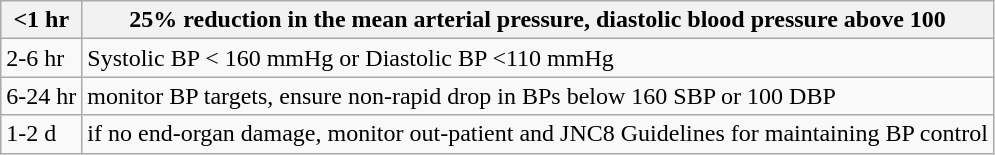<table class="wikitable">
<tr>
<th><1 hr</th>
<th>25% reduction in the mean arterial pressure, diastolic blood pressure above 100</th>
</tr>
<tr>
<td>2-6 hr</td>
<td>Systolic BP  < 160 mmHg or Diastolic BP <110 mmHg</td>
</tr>
<tr>
<td>6-24 hr</td>
<td>monitor BP targets, ensure non-rapid drop in BPs below 160 SBP or 100 DBP</td>
</tr>
<tr>
<td>1-2 d</td>
<td>if no end-organ damage, monitor out-patient and JNC8 Guidelines for maintaining BP control</td>
</tr>
</table>
